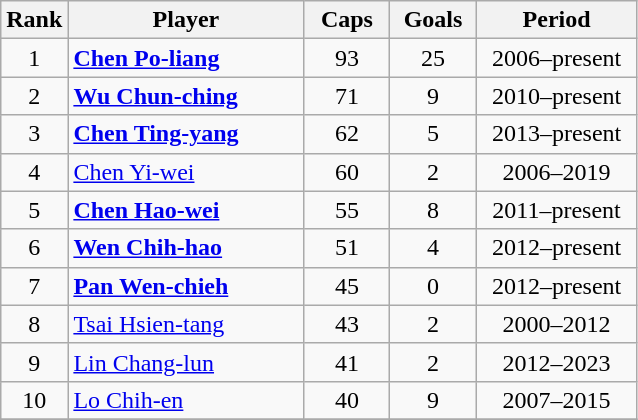<table class="wikitable sortable" style="text-align:center;">
<tr>
<th width=30px>Rank</th>
<th style="width:150px;">Player</th>
<th width=50px>Caps</th>
<th width=50px>Goals</th>
<th style="width:100px;">Period</th>
</tr>
<tr>
<td>1</td>
<td align=left><strong><a href='#'>Chen Po-liang</a></strong></td>
<td>93</td>
<td>25</td>
<td>2006–present</td>
</tr>
<tr>
<td>2</td>
<td align="left"><strong><a href='#'>Wu Chun-ching</a></strong></td>
<td>71</td>
<td>9</td>
<td>2010–present</td>
</tr>
<tr>
<td>3</td>
<td align=left><strong><a href='#'>Chen Ting-yang</a></strong></td>
<td>62</td>
<td>5</td>
<td>2013–present</td>
</tr>
<tr>
<td>4</td>
<td align="left"><a href='#'>Chen Yi-wei</a></td>
<td>60</td>
<td>2</td>
<td>2006–2019</td>
</tr>
<tr>
<td>5</td>
<td align=left><strong><a href='#'>Chen Hao-wei</a></strong></td>
<td>55</td>
<td>8</td>
<td>2011–present</td>
</tr>
<tr>
<td>6</td>
<td align=left><strong><a href='#'>Wen Chih-hao</a></strong></td>
<td>51</td>
<td>4</td>
<td>2012–present</td>
</tr>
<tr>
<td>7</td>
<td align=left><strong><a href='#'>Pan Wen-chieh</a></strong></td>
<td>45</td>
<td>0</td>
<td>2012–present</td>
</tr>
<tr>
<td>8</td>
<td align="left"><a href='#'>Tsai Hsien-tang</a></td>
<td>43</td>
<td>2</td>
<td>2000–2012</td>
</tr>
<tr>
<td>9</td>
<td align="left"><a href='#'>Lin Chang-lun</a></td>
<td>41</td>
<td>2</td>
<td>2012–2023</td>
</tr>
<tr>
<td>10</td>
<td align="left"><a href='#'>Lo Chih-en</a></td>
<td>40</td>
<td>9</td>
<td>2007–2015</td>
</tr>
<tr>
</tr>
</table>
